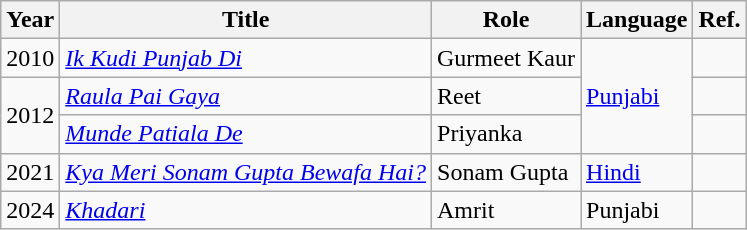<table class="wikitable sortable">
<tr>
<th>Year</th>
<th>Title</th>
<th>Role</th>
<th>Language</th>
<th class="unsortable">Ref.</th>
</tr>
<tr>
<td>2010</td>
<td><em><a href='#'>Ik Kudi Punjab Di</a></em></td>
<td>Gurmeet Kaur</td>
<td rowspan="3"><a href='#'>Punjabi</a></td>
<td style="text-align:center;"></td>
</tr>
<tr>
<td rowspan="2">2012</td>
<td><em><a href='#'>Raula Pai Gaya</a></em></td>
<td>Reet</td>
<td style="text-align:center;"></td>
</tr>
<tr>
<td><em><a href='#'>Munde Patiala De</a></em></td>
<td>Priyanka</td>
<td style="text-align:center;"></td>
</tr>
<tr>
<td>2021</td>
<td><em><a href='#'>Kya Meri Sonam Gupta Bewafa Hai?</a></em></td>
<td>Sonam Gupta</td>
<td><a href='#'>Hindi</a></td>
<td style="text-align:center;"></td>
</tr>
<tr>
<td>2024</td>
<td><em><a href='#'>Khadari</a></em></td>
<td>Amrit</td>
<td>Punjabi</td>
<td style="text-align:center;"></td>
</tr>
</table>
